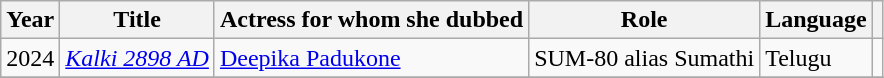<table class="wikitable sortable">
<tr>
<th scope="col">Year</th>
<th scope="col">Title</th>
<th scope="col">Actress for whom she dubbed</th>
<th scope="col">Role</th>
<th scope="col">Language</th>
<th scope="col" class="unsortable"></th>
</tr>
<tr>
<td>2024</td>
<td><em><a href='#'>Kalki 2898 AD</a></em></td>
<td><a href='#'>Deepika Padukone</a></td>
<td>SUM-80 alias Sumathi</td>
<td>Telugu</td>
<td></td>
</tr>
<tr>
</tr>
</table>
